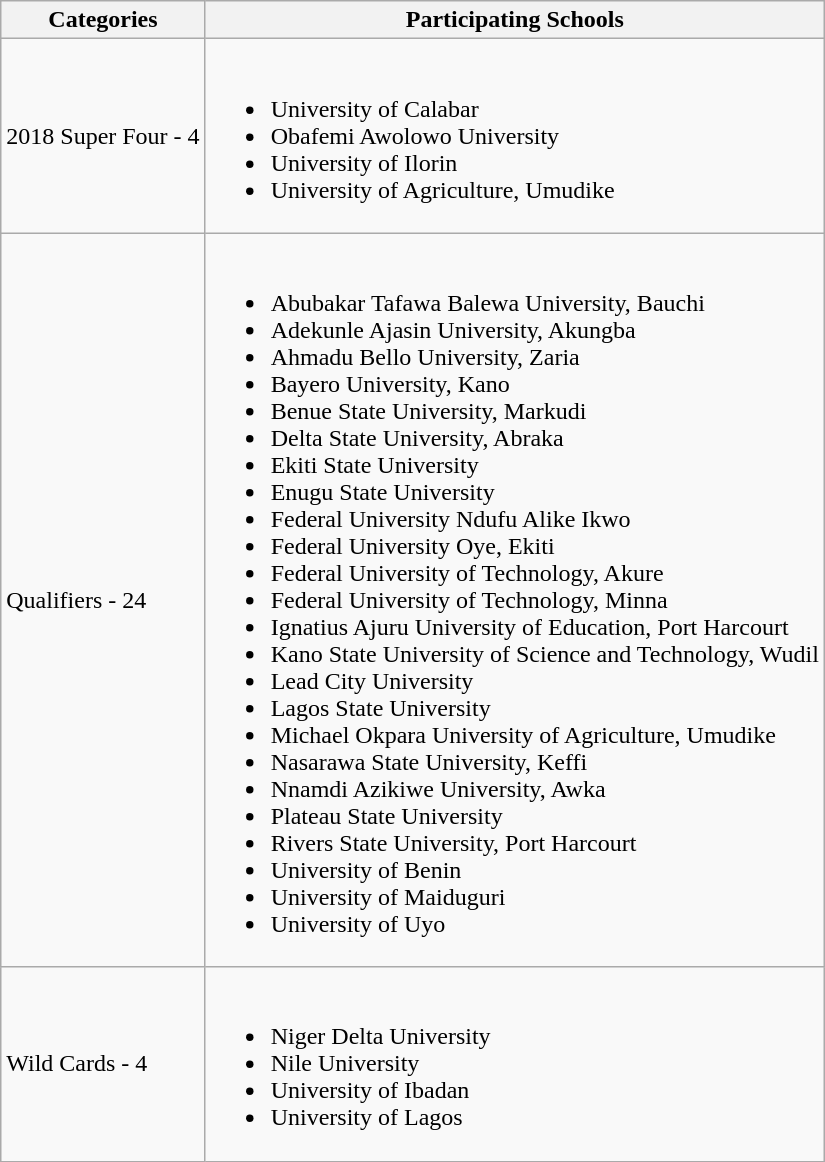<table class="wikitable">
<tr>
<th>Categories</th>
<th>Participating Schools</th>
</tr>
<tr>
<td>2018 Super Four - 4</td>
<td><br><ul><li>University of Calabar</li><li>Obafemi Awolowo University</li><li>University of Ilorin</li><li>University of Agriculture, Umudike</li></ul></td>
</tr>
<tr>
<td>Qualifiers - 24</td>
<td><br><ul><li>Abubakar Tafawa Balewa University, Bauchi</li><li>Adekunle Ajasin University, Akungba</li><li>Ahmadu Bello University, Zaria</li><li>Bayero University, Kano</li><li>Benue State University, Markudi</li><li>Delta State University, Abraka</li><li>Ekiti State University</li><li>Enugu State University</li><li>Federal University Ndufu Alike Ikwo</li><li>Federal University Oye, Ekiti</li><li>Federal University of Technology, Akure</li><li>Federal University of Technology, Minna</li><li>Ignatius Ajuru University of Education, Port Harcourt</li><li>Kano State University of Science and Technology, Wudil</li><li>Lead City University</li><li>Lagos State University</li><li>Michael Okpara University of Agriculture, Umudike</li><li>Nasarawa State University, Keffi</li><li>Nnamdi Azikiwe University, Awka</li><li>Plateau State University</li><li>Rivers State University, Port Harcourt</li><li>University of Benin</li><li>University of Maiduguri</li><li>University of Uyo</li></ul></td>
</tr>
<tr>
<td>Wild Cards - 4</td>
<td><br><ul><li>Niger Delta University</li><li>Nile University</li><li>University of Ibadan</li><li>University of Lagos</li></ul></td>
</tr>
</table>
